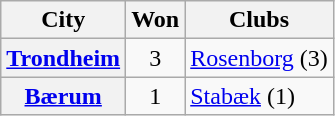<table class="wikitable sortable plainrowheaders">
<tr>
<th scope="col">City</th>
<th scope="col">Won</th>
<th scope="col" class="unsortable">Clubs</th>
</tr>
<tr>
<th scope="row"><a href='#'>Trondheim</a></th>
<td align="center">3</td>
<td><a href='#'>Rosenborg</a> (3)</td>
</tr>
<tr>
<th scope="row"><a href='#'>Bærum</a></th>
<td align="center">1</td>
<td><a href='#'>Stabæk</a> (1)</td>
</tr>
</table>
